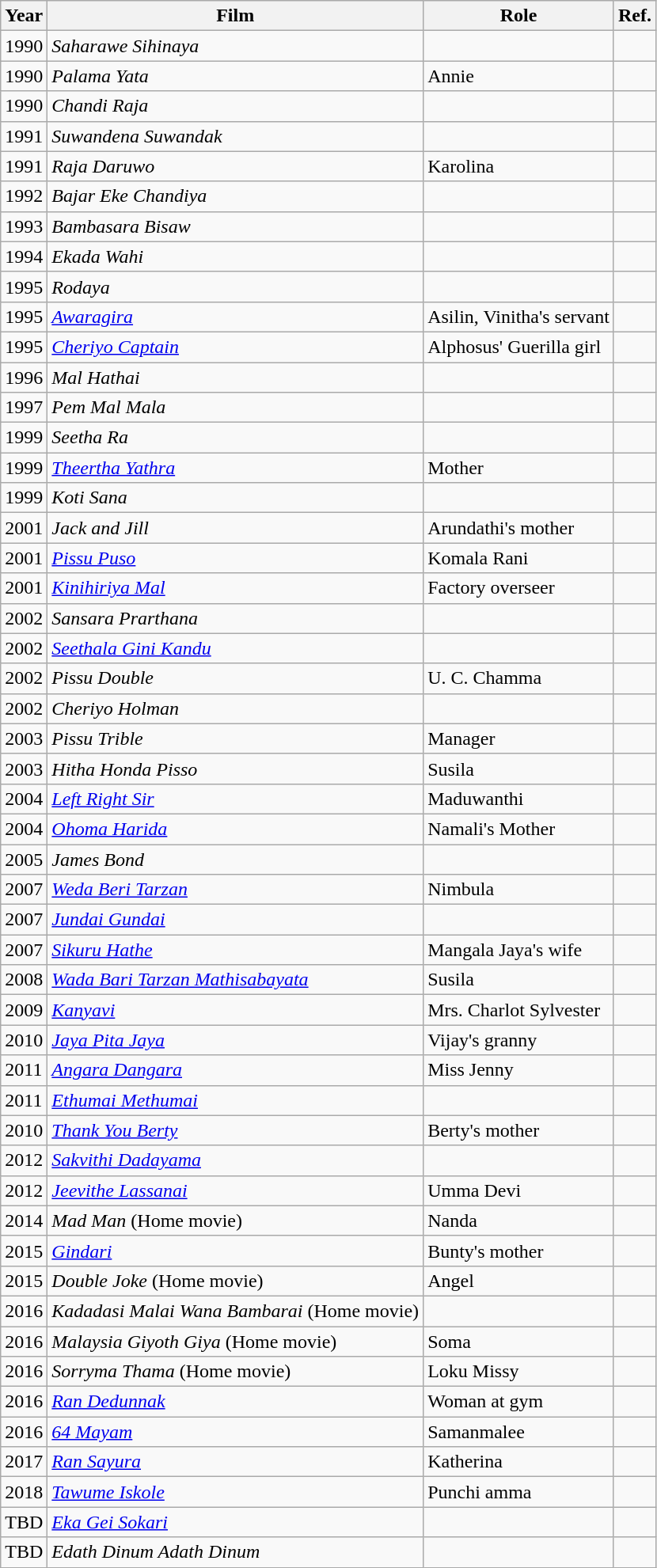<table class="wikitable">
<tr>
<th>Year</th>
<th>Film</th>
<th>Role</th>
<th>Ref.</th>
</tr>
<tr>
<td>1990</td>
<td><em>Saharawe Sihinaya</em></td>
<td></td>
<td></td>
</tr>
<tr>
<td>1990</td>
<td><em>Palama Yata</em></td>
<td>Annie</td>
<td></td>
</tr>
<tr>
<td>1990</td>
<td><em>Chandi Raja</em></td>
<td></td>
<td></td>
</tr>
<tr>
<td>1991</td>
<td><em>Suwandena Suwandak</em></td>
<td></td>
<td></td>
</tr>
<tr>
<td>1991</td>
<td><em>Raja Daruwo</em></td>
<td>Karolina</td>
<td></td>
</tr>
<tr>
<td>1992</td>
<td><em>Bajar Eke Chandiya</em></td>
<td></td>
<td></td>
</tr>
<tr>
<td>1993</td>
<td><em>Bambasara Bisaw</em></td>
<td></td>
<td></td>
</tr>
<tr>
<td>1994</td>
<td><em>Ekada Wahi</em></td>
<td></td>
<td></td>
</tr>
<tr>
<td>1995</td>
<td><em>Rodaya</em></td>
<td></td>
<td></td>
</tr>
<tr>
<td>1995</td>
<td><em><a href='#'>Awaragira</a></em></td>
<td>Asilin, Vinitha's servant</td>
<td></td>
</tr>
<tr>
<td>1995</td>
<td><em><a href='#'>Cheriyo Captain</a></em></td>
<td>Alphosus' Guerilla girl</td>
<td></td>
</tr>
<tr>
<td>1996</td>
<td><em>Mal Hathai</em></td>
<td></td>
<td></td>
</tr>
<tr>
<td>1997</td>
<td><em>Pem Mal Mala</em></td>
<td></td>
<td></td>
</tr>
<tr>
<td>1999</td>
<td><em>Seetha Ra</em></td>
<td></td>
<td></td>
</tr>
<tr>
<td>1999</td>
<td><em><a href='#'>Theertha Yathra</a></em></td>
<td>Mother</td>
<td></td>
</tr>
<tr>
<td>1999</td>
<td><em>Koti Sana</em></td>
<td></td>
<td></td>
</tr>
<tr>
<td>2001</td>
<td><em>Jack and Jill</em></td>
<td>Arundathi's mother</td>
<td></td>
</tr>
<tr>
<td>2001</td>
<td><em><a href='#'>Pissu Puso</a></em></td>
<td>Komala Rani</td>
<td></td>
</tr>
<tr>
<td>2001</td>
<td><em><a href='#'>Kinihiriya Mal</a></em></td>
<td>Factory overseer</td>
<td></td>
</tr>
<tr>
<td>2002</td>
<td><em>Sansara Prarthana</em></td>
<td></td>
<td></td>
</tr>
<tr>
<td>2002</td>
<td><em><a href='#'>Seethala Gini Kandu</a></em></td>
<td></td>
<td></td>
</tr>
<tr>
<td>2002</td>
<td><em>Pissu Double</em></td>
<td>U. C. Chamma</td>
<td></td>
</tr>
<tr>
<td>2002</td>
<td><em>Cheriyo Holman</em></td>
<td></td>
<td></td>
</tr>
<tr>
<td>2003</td>
<td><em>Pissu Trible</em></td>
<td>Manager</td>
<td></td>
</tr>
<tr>
<td>2003</td>
<td><em>Hitha Honda Pisso</em></td>
<td>Susila</td>
<td></td>
</tr>
<tr>
<td>2004</td>
<td><em><a href='#'>Left Right Sir</a></em></td>
<td>Maduwanthi</td>
<td></td>
</tr>
<tr>
<td>2004</td>
<td><em><a href='#'>Ohoma Harida</a></em></td>
<td>Namali's Mother</td>
<td></td>
</tr>
<tr>
<td>2005</td>
<td><em>James Bond</em></td>
<td></td>
<td></td>
</tr>
<tr>
<td>2007</td>
<td><em><a href='#'>Weda Beri Tarzan</a></em></td>
<td>Nimbula</td>
<td></td>
</tr>
<tr>
<td>2007</td>
<td><em><a href='#'>Jundai Gundai</a></em></td>
<td></td>
<td></td>
</tr>
<tr>
<td>2007</td>
<td><em><a href='#'>Sikuru Hathe</a></em></td>
<td>Mangala Jaya's wife</td>
<td></td>
</tr>
<tr>
<td>2008</td>
<td><em><a href='#'>Wada Bari Tarzan Mathisabayata</a></em></td>
<td>Susila</td>
<td></td>
</tr>
<tr>
<td>2009</td>
<td><em><a href='#'>Kanyavi</a></em></td>
<td>Mrs. Charlot Sylvester</td>
<td></td>
</tr>
<tr>
<td>2010</td>
<td><em><a href='#'>Jaya Pita Jaya</a></em></td>
<td>Vijay's granny</td>
<td></td>
</tr>
<tr>
<td>2011</td>
<td><em><a href='#'>Angara Dangara</a></em></td>
<td>Miss Jenny</td>
<td></td>
</tr>
<tr>
<td>2011</td>
<td><em><a href='#'>Ethumai Methumai</a></em></td>
<td></td>
<td></td>
</tr>
<tr>
<td>2010</td>
<td><em><a href='#'>Thank You Berty</a></em></td>
<td>Berty's mother</td>
<td></td>
</tr>
<tr>
<td>2012</td>
<td><em><a href='#'>Sakvithi Dadayama</a></em></td>
<td></td>
<td></td>
</tr>
<tr>
<td>2012</td>
<td><em><a href='#'>Jeevithe Lassanai</a></em></td>
<td>Umma Devi</td>
<td></td>
</tr>
<tr>
<td>2014</td>
<td><em>Mad Man</em> (Home movie)</td>
<td>Nanda</td>
<td></td>
</tr>
<tr>
<td>2015</td>
<td><em><a href='#'>Gindari</a></em></td>
<td>Bunty's mother</td>
<td></td>
</tr>
<tr>
<td>2015</td>
<td><em>Double Joke</em> (Home movie)</td>
<td>Angel</td>
<td></td>
</tr>
<tr>
<td>2016</td>
<td><em>Kadadasi Malai Wana Bambarai</em> (Home movie)</td>
<td></td>
<td></td>
</tr>
<tr>
<td>2016</td>
<td><em>Malaysia Giyoth Giya</em> (Home movie)</td>
<td>Soma</td>
<td></td>
</tr>
<tr>
<td>2016</td>
<td><em>Sorryma Thama</em> (Home movie)</td>
<td>Loku Missy</td>
<td></td>
</tr>
<tr>
<td>2016</td>
<td><em><a href='#'>Ran Dedunnak</a></em></td>
<td>Woman at gym</td>
<td></td>
</tr>
<tr>
<td>2016</td>
<td><em><a href='#'>64 Mayam</a></em></td>
<td>Samanmalee</td>
<td></td>
</tr>
<tr>
<td>2017</td>
<td><em><a href='#'>Ran Sayura</a></em></td>
<td>Katherina</td>
<td></td>
</tr>
<tr>
<td>2018</td>
<td><em><a href='#'>Tawume Iskole</a></em></td>
<td>Punchi amma</td>
<td></td>
</tr>
<tr>
<td>TBD</td>
<td><em><a href='#'>Eka Gei Sokari</a></em></td>
<td></td>
<td></td>
</tr>
<tr>
<td>TBD</td>
<td><em>Edath Dinum Adath Dinum</em></td>
<td></td>
<td></td>
</tr>
</table>
